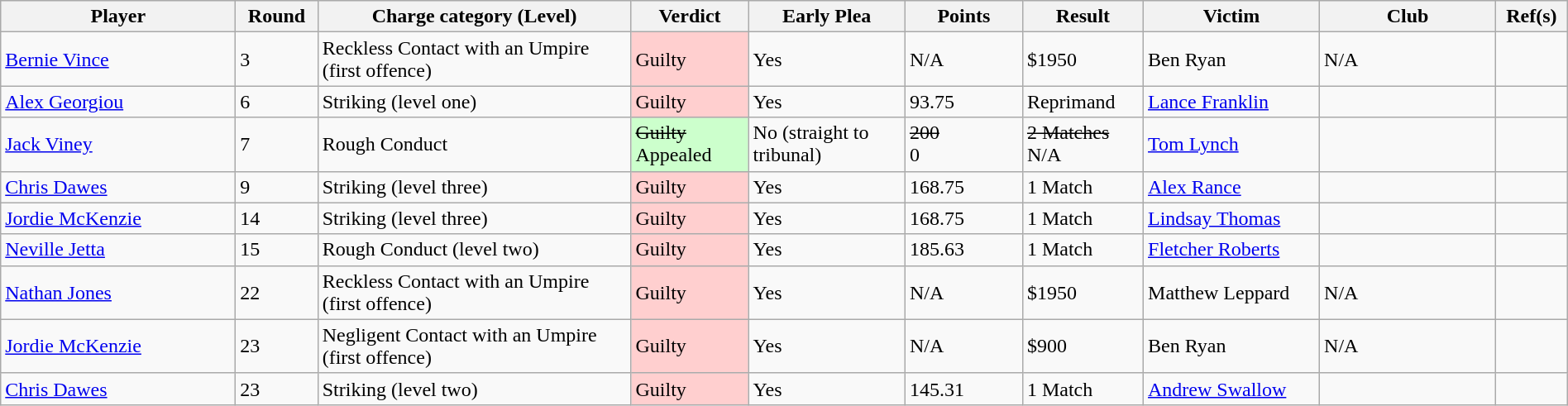<table class="wikitable sortable" style="width:100%;">
<tr style="background:#efefef;">
<th style="width:12%;">Player</th>
<th width=4%>Round</th>
<th width=16%>Charge category (Level)</th>
<th width=6%>Verdict</th>
<th width=8%>Early Plea</th>
<th width=6%>Points</th>
<th width=6%>Result</th>
<th width=9%>Victim</th>
<th width=9%>Club</th>
<th style="width:3%;">Ref(s)</th>
</tr>
<tr>
<td><a href='#'>Bernie Vince</a></td>
<td>3</td>
<td>Reckless Contact with an Umpire (first offence)</td>
<td style="background:#FFCFCF;">Guilty</td>
<td>Yes</td>
<td>N/A</td>
<td>$1950</td>
<td>Ben Ryan</td>
<td>N/A</td>
<td></td>
</tr>
<tr>
<td><a href='#'>Alex Georgiou</a></td>
<td>6</td>
<td>Striking (level one)</td>
<td style="background:#FFCFCF;">Guilty</td>
<td>Yes</td>
<td>93.75</td>
<td>Reprimand</td>
<td><a href='#'>Lance Franklin</a></td>
<td></td>
<td></td>
</tr>
<tr>
<td><a href='#'>Jack Viney</a></td>
<td>7</td>
<td>Rough Conduct</td>
<td style="background:#cfc;"><s>Guilty</s> <br>Appealed</td>
<td>No (straight to tribunal)</td>
<td><s>200</s> <br>0</td>
<td><s>2 Matches</s> <br>N/A</td>
<td><a href='#'>Tom Lynch</a></td>
<td></td>
<td></td>
</tr>
<tr>
<td><a href='#'>Chris Dawes</a></td>
<td>9</td>
<td>Striking (level three)</td>
<td style="background:#FFCFCF;">Guilty</td>
<td>Yes</td>
<td>168.75</td>
<td>1 Match</td>
<td><a href='#'>Alex Rance</a></td>
<td></td>
<td></td>
</tr>
<tr>
<td><a href='#'>Jordie McKenzie</a></td>
<td>14</td>
<td>Striking (level three)</td>
<td style="background:#FFCFCF;">Guilty</td>
<td>Yes</td>
<td>168.75</td>
<td>1 Match</td>
<td><a href='#'>Lindsay Thomas</a></td>
<td></td>
<td></td>
</tr>
<tr>
<td><a href='#'>Neville Jetta</a></td>
<td>15</td>
<td>Rough Conduct (level two)</td>
<td style="background:#FFCFCF;">Guilty</td>
<td>Yes</td>
<td>185.63</td>
<td>1 Match</td>
<td><a href='#'>Fletcher Roberts</a></td>
<td></td>
<td></td>
</tr>
<tr>
<td><a href='#'>Nathan Jones</a></td>
<td>22</td>
<td>Reckless Contact with an Umpire (first offence)</td>
<td style="background:#FFCFCF;">Guilty</td>
<td>Yes</td>
<td>N/A</td>
<td>$1950</td>
<td>Matthew Leppard</td>
<td>N/A</td>
<td></td>
</tr>
<tr>
<td><a href='#'>Jordie McKenzie</a></td>
<td>23</td>
<td>Negligent Contact with an Umpire (first offence)</td>
<td style="background:#FFCFCF;">Guilty</td>
<td>Yes</td>
<td>N/A</td>
<td>$900</td>
<td>Ben Ryan</td>
<td>N/A</td>
<td></td>
</tr>
<tr>
<td><a href='#'>Chris Dawes</a></td>
<td>23</td>
<td>Striking (level two)</td>
<td style="background:#FFCFCF;">Guilty</td>
<td>Yes</td>
<td>145.31</td>
<td>1 Match</td>
<td><a href='#'>Andrew Swallow</a></td>
<td></td>
<td></td>
</tr>
</table>
